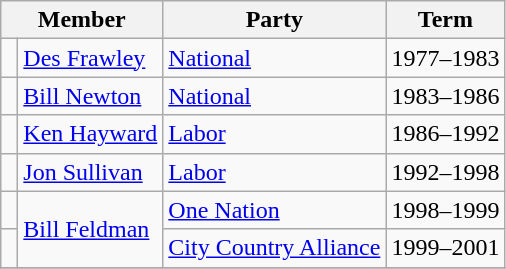<table class="wikitable">
<tr>
<th colspan="2">Member</th>
<th>Party</th>
<th>Term</th>
</tr>
<tr>
<td> </td>
<td><a href='#'>Des Frawley</a></td>
<td><a href='#'>National</a></td>
<td>1977–1983</td>
</tr>
<tr>
<td> </td>
<td><a href='#'>Bill Newton</a></td>
<td><a href='#'>National</a></td>
<td>1983–1986</td>
</tr>
<tr>
<td> </td>
<td><a href='#'>Ken Hayward</a></td>
<td><a href='#'>Labor</a></td>
<td>1986–1992</td>
</tr>
<tr>
<td> </td>
<td><a href='#'>Jon Sullivan</a></td>
<td><a href='#'>Labor</a></td>
<td>1992–1998</td>
</tr>
<tr>
<td> </td>
<td rowspan="2"><a href='#'>Bill Feldman</a></td>
<td><a href='#'>One Nation</a></td>
<td>1998–1999</td>
</tr>
<tr>
<td> </td>
<td><a href='#'>City Country Alliance</a></td>
<td>1999–2001</td>
</tr>
<tr>
</tr>
</table>
